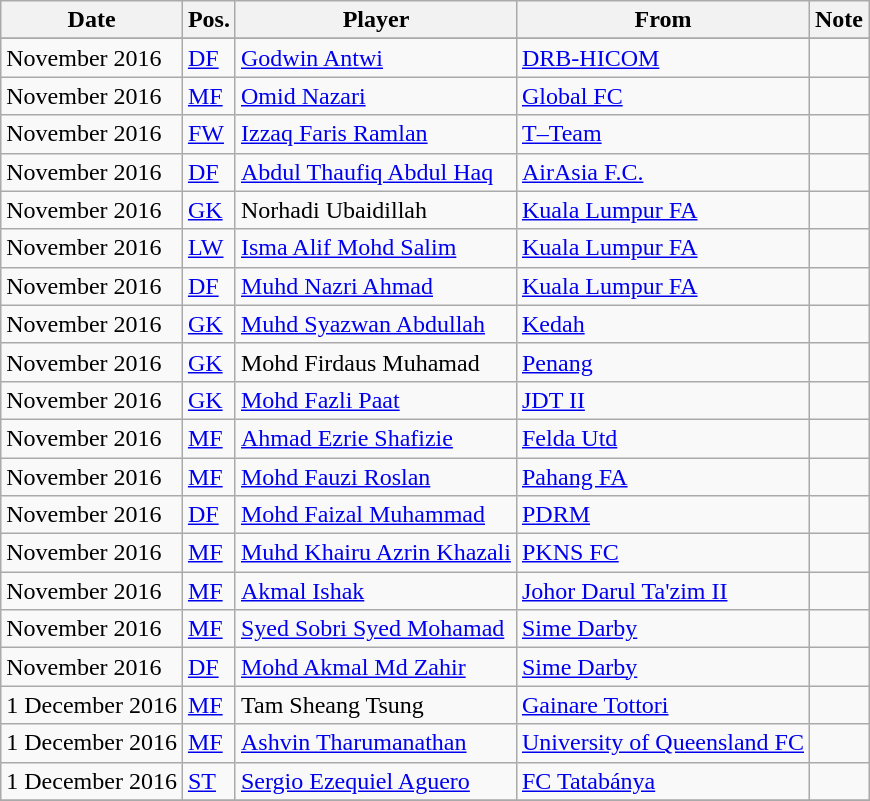<table class="wikitable sortable">
<tr>
<th>Date</th>
<th>Pos.</th>
<th>Player</th>
<th>From</th>
<th>Note</th>
</tr>
<tr>
</tr>
<tr>
<td>November 2016</td>
<td><a href='#'>DF</a></td>
<td> <a href='#'>Godwin Antwi</a></td>
<td> <a href='#'>DRB-HICOM</a></td>
<td></td>
</tr>
<tr>
<td>November 2016</td>
<td><a href='#'>MF</a></td>
<td> <a href='#'>Omid Nazari</a></td>
<td> <a href='#'>Global FC</a></td>
<td></td>
</tr>
<tr>
<td>November 2016</td>
<td><a href='#'>FW</a></td>
<td> <a href='#'>Izzaq Faris Ramlan</a></td>
<td> <a href='#'>T–Team</a></td>
<td></td>
</tr>
<tr>
<td>November 2016</td>
<td><a href='#'>DF</a></td>
<td> <a href='#'>Abdul Thaufiq Abdul Haq</a></td>
<td> <a href='#'>AirAsia F.C.</a></td>
<td></td>
</tr>
<tr>
<td>November 2016</td>
<td><a href='#'>GK</a></td>
<td> Norhadi Ubaidillah </td>
<td> <a href='#'>Kuala Lumpur FA</a></td>
<td></td>
</tr>
<tr>
<td>November 2016</td>
<td><a href='#'>LW</a></td>
<td> <a href='#'>Isma Alif Mohd Salim</a></td>
<td> <a href='#'>Kuala Lumpur FA</a></td>
<td></td>
</tr>
<tr>
<td>November 2016</td>
<td><a href='#'>DF</a></td>
<td> <a href='#'>Muhd Nazri Ahmad</a></td>
<td> <a href='#'>Kuala Lumpur FA</a></td>
<td></td>
</tr>
<tr>
<td>November 2016</td>
<td><a href='#'>GK</a></td>
<td> <a href='#'>Muhd Syazwan Abdullah</a></td>
<td> <a href='#'>Kedah</a></td>
<td></td>
</tr>
<tr>
<td>November 2016</td>
<td><a href='#'>GK</a></td>
<td> Mohd Firdaus Muhamad </td>
<td> <a href='#'>Penang</a></td>
<td></td>
</tr>
<tr>
<td>November 2016</td>
<td><a href='#'>GK</a></td>
<td> <a href='#'>Mohd Fazli Paat</a></td>
<td> <a href='#'>JDT II</a></td>
<td></td>
</tr>
<tr>
<td>November 2016</td>
<td><a href='#'>MF</a></td>
<td> <a href='#'>Ahmad Ezrie Shafizie</a></td>
<td> <a href='#'>Felda Utd</a></td>
<td></td>
</tr>
<tr>
<td>November 2016</td>
<td><a href='#'>MF</a></td>
<td> <a href='#'>Mohd Fauzi Roslan</a></td>
<td> <a href='#'>Pahang FA</a></td>
<td></td>
</tr>
<tr>
<td>November 2016</td>
<td><a href='#'>DF</a></td>
<td> <a href='#'>Mohd Faizal Muhammad</a></td>
<td> <a href='#'>PDRM</a></td>
<td></td>
</tr>
<tr>
<td>November 2016</td>
<td><a href='#'>MF</a></td>
<td> <a href='#'>Muhd Khairu Azrin Khazali</a></td>
<td> <a href='#'>PKNS FC</a></td>
<td></td>
</tr>
<tr>
<td>November 2016</td>
<td><a href='#'>MF</a></td>
<td> <a href='#'>Akmal Ishak</a></td>
<td> <a href='#'>Johor Darul Ta'zim II</a></td>
<td></td>
</tr>
<tr>
<td>November 2016</td>
<td><a href='#'>MF</a></td>
<td> <a href='#'>Syed Sobri Syed Mohamad</a></td>
<td> <a href='#'>Sime Darby</a></td>
<td></td>
</tr>
<tr>
<td>November 2016</td>
<td><a href='#'>DF</a></td>
<td> <a href='#'>Mohd Akmal Md Zahir</a></td>
<td> <a href='#'>Sime Darby</a></td>
<td></td>
</tr>
<tr>
<td>1 December 2016</td>
<td><a href='#'>MF</a></td>
<td> Tam Sheang Tsung</td>
<td> <a href='#'>Gainare Tottori</a></td>
<td></td>
</tr>
<tr>
<td>1 December 2016</td>
<td><a href='#'>MF</a></td>
<td> <a href='#'>Ashvin Tharumanathan</a></td>
<td> <a href='#'>University of Queensland FC</a></td>
<td></td>
</tr>
<tr>
<td>1 December 2016</td>
<td><a href='#'>ST</a></td>
<td> <a href='#'>Sergio Ezequiel Aguero</a></td>
<td> <a href='#'>FC Tatabánya</a></td>
<td></td>
</tr>
<tr>
</tr>
</table>
